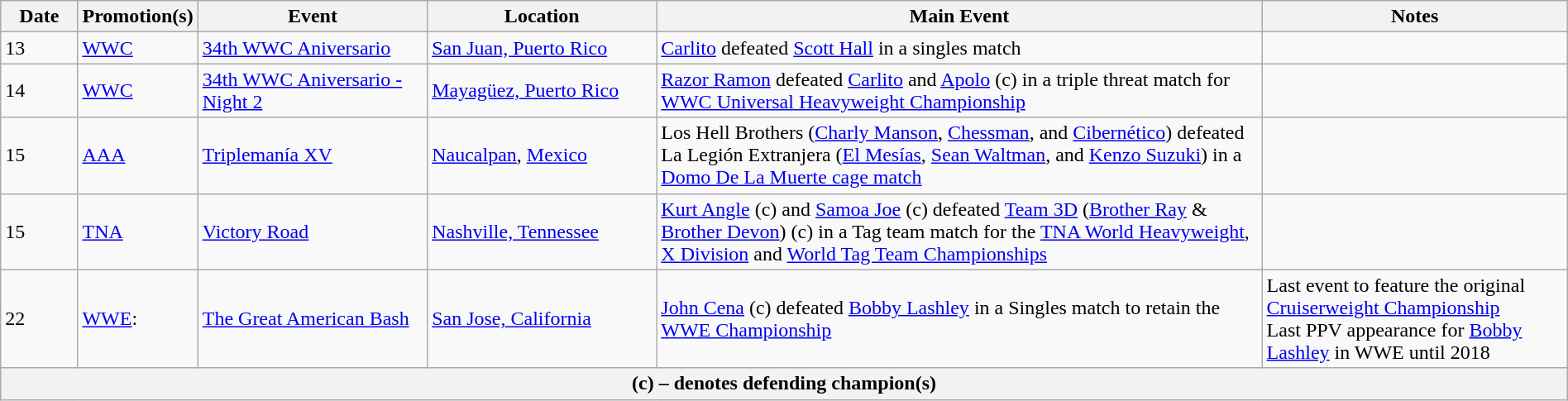<table class="wikitable" style="width:100%;">
<tr>
<th width=5%>Date</th>
<th width=5%>Promotion(s)</th>
<th width=15%>Event</th>
<th width=15%>Location</th>
<th width=40%>Main Event</th>
<th width=20%>Notes</th>
</tr>
<tr>
<td>13</td>
<td><a href='#'>WWC</a></td>
<td><a href='#'>34th WWC Aniversario</a></td>
<td><a href='#'>San Juan, Puerto Rico</a></td>
<td><a href='#'>Carlito</a> defeated <a href='#'>Scott Hall</a> in a singles match</td>
<td></td>
</tr>
<tr>
<td>14</td>
<td><a href='#'>WWC</a></td>
<td><a href='#'>34th WWC Aniversario - Night 2</a></td>
<td><a href='#'>Mayagüez, Puerto Rico</a></td>
<td><a href='#'>Razor Ramon</a> defeated <a href='#'>Carlito</a> and <a href='#'>Apolo</a> (c) in a triple threat match for <a href='#'>WWC Universal Heavyweight Championship</a></td>
<td></td>
</tr>
<tr>
<td>15</td>
<td><a href='#'>AAA</a></td>
<td><a href='#'>Triplemanía XV</a></td>
<td><a href='#'>Naucalpan</a>, <a href='#'>Mexico</a></td>
<td>Los Hell Brothers (<a href='#'>Charly Manson</a>, <a href='#'>Chessman</a>, and <a href='#'>Cibernético</a>) defeated La Legión Extranjera (<a href='#'>El Mesías</a>, <a href='#'>Sean Waltman</a>, and <a href='#'>Kenzo Suzuki</a>) in a <a href='#'>Domo De La Muerte cage match</a></td>
<td></td>
</tr>
<tr>
<td>15</td>
<td><a href='#'>TNA</a></td>
<td><a href='#'>Victory Road</a></td>
<td><a href='#'>Nashville, Tennessee</a></td>
<td><a href='#'>Kurt Angle</a> (c) and <a href='#'>Samoa Joe</a> (c) defeated <a href='#'>Team 3D</a> (<a href='#'>Brother Ray</a> & <a href='#'>Brother Devon</a>) (c) in a Tag team match for the <a href='#'>TNA World Heavyweight</a>, <a href='#'>X Division</a> and <a href='#'>World Tag Team Championships</a></td>
<td></td>
</tr>
<tr>
<td>22</td>
<td><a href='#'>WWE</a>:<br></td>
<td><a href='#'>The Great American Bash</a></td>
<td><a href='#'>San Jose, California</a></td>
<td><a href='#'>John Cena</a> (c) defeated <a href='#'>Bobby Lashley</a> in a Singles match to retain the <a href='#'>WWE Championship</a></td>
<td>Last event to feature the original <a href='#'>Cruiserweight Championship</a><br>Last PPV appearance for <a href='#'>Bobby Lashley</a> in WWE until 2018</td>
</tr>
<tr>
<th colspan="6">(c) – denotes defending champion(s)</th>
</tr>
</table>
